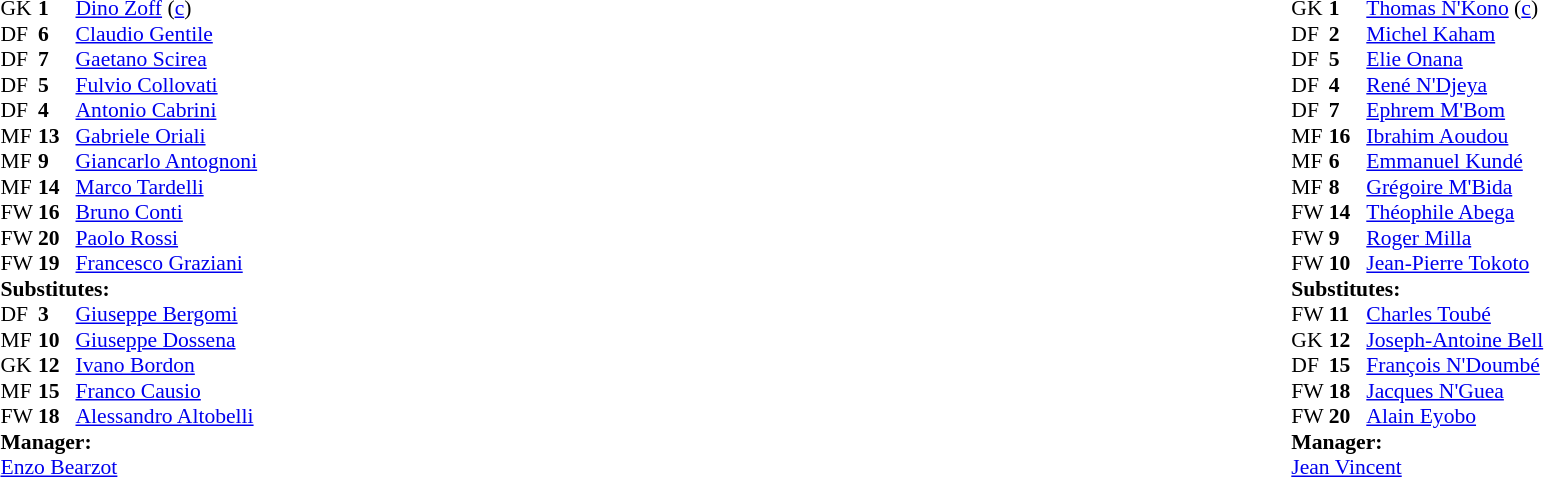<table width="100%">
<tr>
<td valign="top" width="50%"><br><table style="font-size: 90%" cellspacing="0" cellpadding="0">
<tr>
<th width="25"></th>
<th width="25"></th>
</tr>
<tr>
<td>GK</td>
<td><strong>1</strong></td>
<td><a href='#'>Dino Zoff</a> (<a href='#'>c</a>)</td>
</tr>
<tr>
<td>DF</td>
<td><strong>6</strong></td>
<td><a href='#'>Claudio Gentile</a></td>
</tr>
<tr>
<td>DF</td>
<td><strong>7</strong></td>
<td><a href='#'>Gaetano Scirea</a></td>
</tr>
<tr>
<td>DF</td>
<td><strong>5</strong></td>
<td><a href='#'>Fulvio Collovati</a></td>
</tr>
<tr>
<td>DF</td>
<td><strong>4</strong></td>
<td><a href='#'>Antonio Cabrini</a></td>
</tr>
<tr>
<td>MF</td>
<td><strong>13</strong></td>
<td><a href='#'>Gabriele Oriali</a></td>
</tr>
<tr>
<td>MF</td>
<td><strong>9</strong></td>
<td><a href='#'>Giancarlo Antognoni</a></td>
<td></td>
</tr>
<tr>
<td>MF</td>
<td><strong>14</strong></td>
<td><a href='#'>Marco Tardelli</a></td>
</tr>
<tr>
<td>FW</td>
<td><strong>16</strong></td>
<td><a href='#'>Bruno Conti</a></td>
</tr>
<tr>
<td>FW</td>
<td><strong>20</strong></td>
<td><a href='#'>Paolo Rossi</a></td>
</tr>
<tr>
<td>FW</td>
<td><strong>19</strong></td>
<td><a href='#'>Francesco Graziani</a></td>
</tr>
<tr>
<td colspan=3><strong>Substitutes:</strong></td>
</tr>
<tr>
<td>DF</td>
<td><strong>3</strong></td>
<td><a href='#'>Giuseppe Bergomi</a></td>
</tr>
<tr>
<td>MF</td>
<td><strong>10</strong></td>
<td><a href='#'>Giuseppe Dossena</a></td>
</tr>
<tr>
<td>GK</td>
<td><strong>12</strong></td>
<td><a href='#'>Ivano Bordon</a></td>
</tr>
<tr>
<td>MF</td>
<td><strong>15</strong></td>
<td><a href='#'>Franco Causio</a></td>
</tr>
<tr>
<td>FW</td>
<td><strong>18</strong></td>
<td><a href='#'>Alessandro Altobelli</a></td>
</tr>
<tr>
<td colspan=3><strong>Manager:</strong></td>
</tr>
<tr>
<td colspan=3><a href='#'>Enzo Bearzot</a></td>
</tr>
</table>
</td>
<td valign="top" width="50%"><br><table style="font-size: 90%" cellspacing="0" cellpadding="0" align="center">
<tr>
<th width=25></th>
<th width=25></th>
</tr>
<tr>
<td>GK</td>
<td><strong>1</strong></td>
<td><a href='#'>Thomas N'Kono</a> (<a href='#'>c</a>)</td>
</tr>
<tr>
<td>DF</td>
<td><strong>2</strong></td>
<td><a href='#'>Michel Kaham</a></td>
</tr>
<tr>
<td>DF</td>
<td><strong>5</strong></td>
<td><a href='#'>Elie Onana</a></td>
</tr>
<tr>
<td>DF</td>
<td><strong>4</strong></td>
<td><a href='#'>René N'Djeya</a></td>
<td></td>
</tr>
<tr>
<td>DF</td>
<td><strong>7</strong></td>
<td><a href='#'>Ephrem M'Bom</a></td>
</tr>
<tr>
<td>MF</td>
<td><strong>16</strong></td>
<td><a href='#'>Ibrahim Aoudou</a></td>
</tr>
<tr>
<td>MF</td>
<td><strong>6</strong></td>
<td><a href='#'>Emmanuel Kundé</a></td>
</tr>
<tr>
<td>MF</td>
<td><strong>8</strong></td>
<td><a href='#'>Grégoire M'Bida</a></td>
</tr>
<tr>
<td>FW</td>
<td><strong>14</strong></td>
<td><a href='#'>Théophile Abega</a></td>
</tr>
<tr>
<td>FW</td>
<td><strong>9</strong></td>
<td><a href='#'>Roger Milla</a></td>
</tr>
<tr>
<td>FW</td>
<td><strong>10</strong></td>
<td><a href='#'>Jean-Pierre Tokoto</a></td>
</tr>
<tr>
<td colspan=3><strong>Substitutes:</strong></td>
</tr>
<tr>
<td>FW</td>
<td><strong>11</strong></td>
<td><a href='#'>Charles Toubé</a></td>
</tr>
<tr>
<td>GK</td>
<td><strong>12</strong></td>
<td><a href='#'>Joseph-Antoine Bell</a></td>
</tr>
<tr>
<td>DF</td>
<td><strong>15</strong></td>
<td><a href='#'>François N'Doumbé</a></td>
</tr>
<tr>
<td>FW</td>
<td><strong>18</strong></td>
<td><a href='#'>Jacques N'Guea</a></td>
</tr>
<tr>
<td>FW</td>
<td><strong>20</strong></td>
<td><a href='#'>Alain Eyobo</a></td>
</tr>
<tr>
<td colspan=3><strong>Manager:</strong></td>
</tr>
<tr>
<td colspan=3> <a href='#'>Jean Vincent</a></td>
</tr>
</table>
</td>
</tr>
</table>
